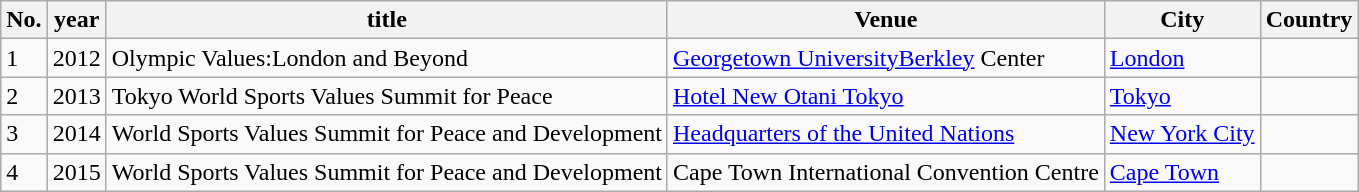<table class="wikitable sortable">
<tr>
<th valign=top>No.</th>
<th valign=top>year</th>
<th valign=top>title</th>
<th valign=top>Venue</th>
<th valign=top>City</th>
<th valign=top>Country</th>
</tr>
<tr>
<td>1</td>
<td>2012</td>
<td>Olympic Values:London and Beyond</td>
<td><a href='#'>Georgetown UniversityBerkley</a> Center</td>
<td><a href='#'>London</a></td>
<td></td>
</tr>
<tr>
<td>2</td>
<td>2013</td>
<td>Tokyo World Sports Values Summit for Peace</td>
<td><a href='#'>Hotel New Otani Tokyo</a></td>
<td><a href='#'>Tokyo</a></td>
<td></td>
</tr>
<tr>
<td>3</td>
<td>2014</td>
<td>World Sports Values Summit for Peace and Development</td>
<td><a href='#'>Headquarters of the United Nations</a></td>
<td><a href='#'>New York City</a></td>
<td></td>
</tr>
<tr>
<td>4</td>
<td>2015</td>
<td>World Sports Values Summit for Peace and Development</td>
<td>Cape Town International Convention Centre</td>
<td><a href='#'>Cape Town</a></td>
<td></td>
</tr>
</table>
